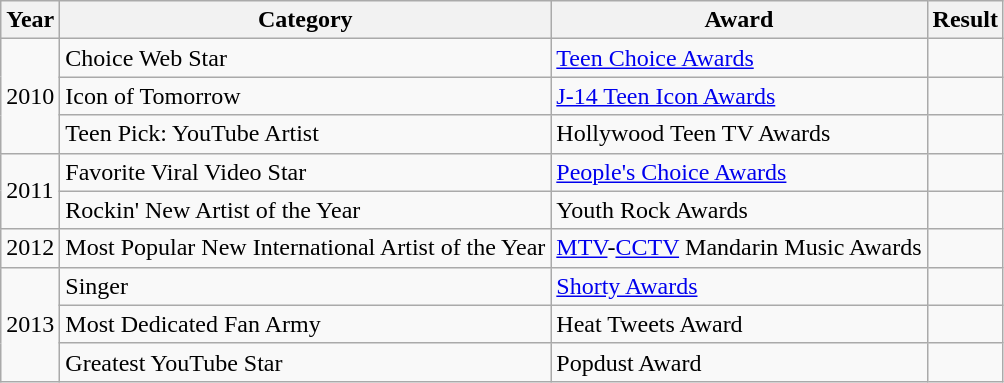<table class="wikitable">
<tr>
<th>Year</th>
<th>Category</th>
<th>Award</th>
<th>Result</th>
</tr>
<tr>
<td rowspan=3>2010</td>
<td>Choice Web Star</td>
<td><a href='#'>Teen Choice Awards</a></td>
<td></td>
</tr>
<tr>
<td>Icon of Tomorrow</td>
<td><a href='#'>J-14 Teen Icon Awards</a></td>
<td></td>
</tr>
<tr>
<td>Teen Pick: YouTube Artist</td>
<td>Hollywood Teen TV Awards</td>
<td></td>
</tr>
<tr>
<td rowspan=2>2011</td>
<td>Favorite Viral Video Star</td>
<td><a href='#'>People's Choice Awards</a></td>
<td></td>
</tr>
<tr>
<td>Rockin' New Artist of the Year</td>
<td>Youth Rock Awards</td>
<td></td>
</tr>
<tr>
<td>2012</td>
<td>Most Popular New International Artist of the Year</td>
<td><a href='#'>MTV</a>-<a href='#'>CCTV</a> Mandarin Music Awards</td>
<td></td>
</tr>
<tr>
<td rowspan=3>2013</td>
<td>Singer</td>
<td><a href='#'>Shorty Awards</a></td>
<td></td>
</tr>
<tr>
<td>Most Dedicated Fan Army</td>
<td>Heat Tweets Award</td>
<td></td>
</tr>
<tr>
<td>Greatest YouTube Star</td>
<td>Popdust Award</td>
<td></td>
</tr>
</table>
